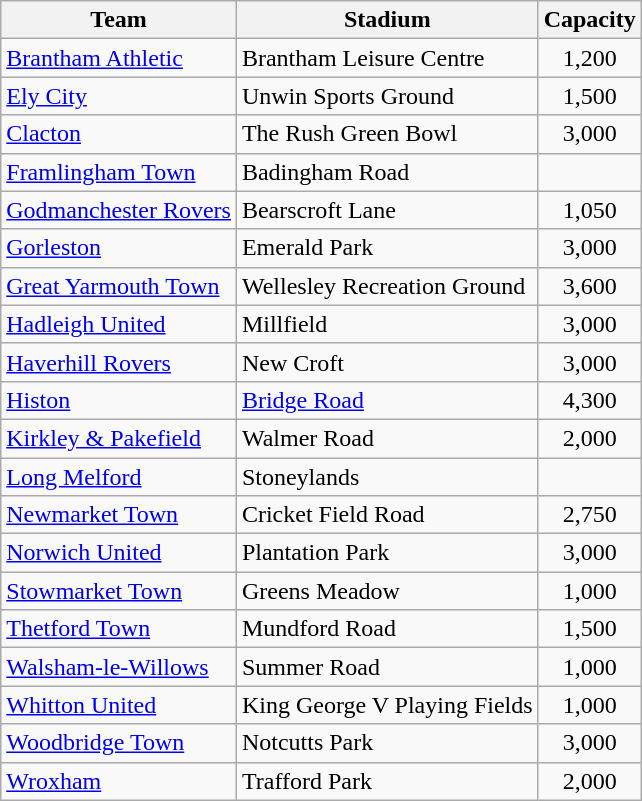<table class="wikitable sortable">
<tr>
<th>Team</th>
<th>Stadium</th>
<th>Capacity</th>
</tr>
<tr>
<td><a href='#'>Brantham Athletic</a></td>
<td>Brantham Leisure Centre</td>
<td align="center">1,200</td>
</tr>
<tr>
<td><a href='#'>Ely City</a></td>
<td>Unwin Sports Ground</td>
<td align="center">1,500</td>
</tr>
<tr>
<td><a href='#'>Clacton</a></td>
<td>The Rush Green Bowl</td>
<td align="center">3,000</td>
</tr>
<tr>
<td><a href='#'>Framlingham Town</a></td>
<td>Badingham Road</td>
<td align="center"></td>
</tr>
<tr>
<td><a href='#'>Godmanchester Rovers</a></td>
<td>Bearscroft Lane</td>
<td align="center">1,050</td>
</tr>
<tr>
<td><a href='#'>Gorleston</a></td>
<td>Emerald Park</td>
<td align="center">3,000</td>
</tr>
<tr>
<td><a href='#'>Great Yarmouth Town</a></td>
<td>Wellesley Recreation Ground</td>
<td align="center">3,600</td>
</tr>
<tr>
<td><a href='#'>Hadleigh United</a></td>
<td>Millfield</td>
<td align="center">3,000</td>
</tr>
<tr>
<td><a href='#'>Haverhill Rovers</a></td>
<td>New Croft</td>
<td align="center">3,000</td>
</tr>
<tr>
<td><a href='#'>Histon</a></td>
<td><a href='#'>Bridge Road</a></td>
<td align="center">4,300</td>
</tr>
<tr>
<td><a href='#'>Kirkley & Pakefield</a></td>
<td>Walmer Road</td>
<td align="center">2,000</td>
</tr>
<tr>
<td><a href='#'>Long Melford</a></td>
<td>Stoneylands</td>
<td align="center"></td>
</tr>
<tr>
<td><a href='#'>Newmarket Town</a></td>
<td>Cricket Field Road</td>
<td style="text-align:center;">2,750</td>
</tr>
<tr>
<td><a href='#'>Norwich United</a></td>
<td>Plantation Park</td>
<td align="center">3,000</td>
</tr>
<tr>
<td><a href='#'>Stowmarket Town</a></td>
<td>Greens Meadow</td>
<td align="center">1,000</td>
</tr>
<tr>
<td><a href='#'>Thetford Town</a></td>
<td>Mundford Road</td>
<td align="center">1,500</td>
</tr>
<tr>
<td><a href='#'>Walsham-le-Willows</a></td>
<td>Summer Road</td>
<td align="center">1,000</td>
</tr>
<tr>
<td><a href='#'>Whitton United</a></td>
<td>King George V Playing Fields</td>
<td align="center">1,000</td>
</tr>
<tr>
<td><a href='#'>Woodbridge Town</a></td>
<td>Notcutts Park</td>
<td align="center">3,000</td>
</tr>
<tr>
<td><a href='#'>Wroxham</a></td>
<td>Trafford Park</td>
<td align="center">2,000</td>
</tr>
</table>
